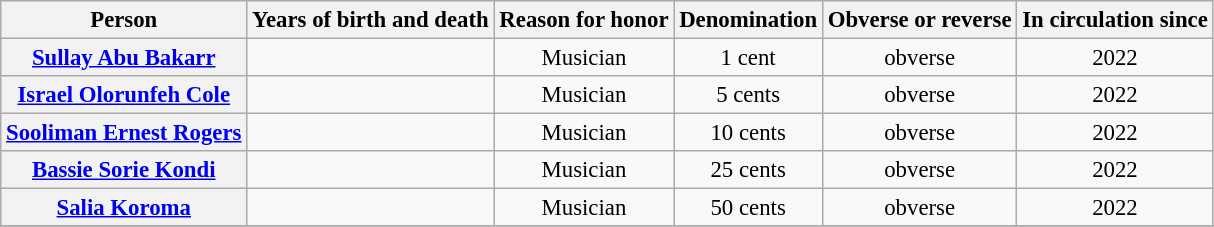<table class="wikitable" style="font-size:95%; text-align:center;">
<tr>
<th>Person</th>
<th>Years of birth and death</th>
<th>Reason for honor</th>
<th>Denomination</th>
<th>Obverse or reverse</th>
<th>In circulation since</th>
</tr>
<tr>
<th><a href='#'>Sullay Abu Bakarr</a></th>
<td></td>
<td>Musician</td>
<td>1 cent</td>
<td>obverse</td>
<td>2022</td>
</tr>
<tr>
<th><a href='#'>Israel Olorunfeh Cole</a></th>
<td></td>
<td>Musician</td>
<td>5 cents</td>
<td>obverse</td>
<td>2022</td>
</tr>
<tr>
<th><a href='#'>Sooliman Ernest Rogers</a></th>
<td></td>
<td>Musician</td>
<td>10 cents</td>
<td>obverse</td>
<td>2022</td>
</tr>
<tr>
<th><a href='#'>Bassie Sorie Kondi</a></th>
<td></td>
<td>Musician</td>
<td>25 cents</td>
<td>obverse</td>
<td>2022</td>
</tr>
<tr>
<th><a href='#'>Salia Koroma</a></th>
<td></td>
<td>Musician</td>
<td>50 cents</td>
<td>obverse</td>
<td>2022</td>
</tr>
<tr>
</tr>
</table>
